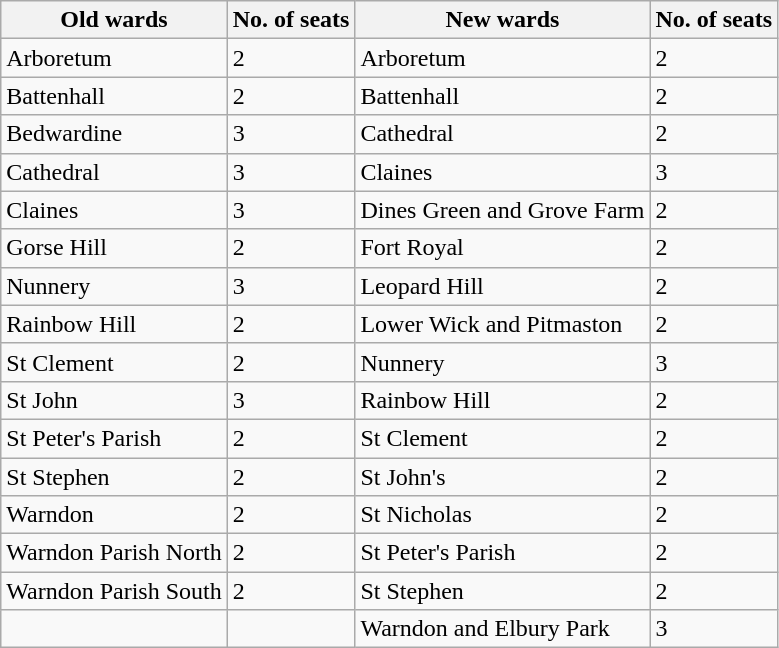<table class="wikitable">
<tr>
<th>Old wards</th>
<th>No. of seats</th>
<th>New wards</th>
<th>No. of seats</th>
</tr>
<tr>
<td>Arboretum</td>
<td>2</td>
<td>Arboretum</td>
<td>2</td>
</tr>
<tr>
<td>Battenhall</td>
<td>2</td>
<td>Battenhall</td>
<td>2</td>
</tr>
<tr>
<td>Bedwardine</td>
<td>3</td>
<td>Cathedral</td>
<td>2</td>
</tr>
<tr>
<td>Cathedral</td>
<td>3</td>
<td>Claines</td>
<td>3</td>
</tr>
<tr>
<td>Claines</td>
<td>3</td>
<td>Dines Green and Grove Farm</td>
<td>2</td>
</tr>
<tr>
<td>Gorse Hill</td>
<td>2</td>
<td>Fort Royal</td>
<td>2</td>
</tr>
<tr>
<td>Nunnery</td>
<td>3</td>
<td>Leopard Hill</td>
<td>2</td>
</tr>
<tr>
<td>Rainbow Hill</td>
<td>2</td>
<td>Lower Wick and Pitmaston</td>
<td>2</td>
</tr>
<tr>
<td>St Clement</td>
<td>2</td>
<td>Nunnery</td>
<td>3</td>
</tr>
<tr>
<td>St John</td>
<td>3</td>
<td>Rainbow Hill</td>
<td>2</td>
</tr>
<tr>
<td>St Peter's Parish</td>
<td>2</td>
<td>St Clement</td>
<td>2</td>
</tr>
<tr>
<td>St Stephen</td>
<td>2</td>
<td>St John's</td>
<td>2</td>
</tr>
<tr>
<td>Warndon</td>
<td>2</td>
<td>St Nicholas</td>
<td>2</td>
</tr>
<tr>
<td>Warndon Parish North</td>
<td>2</td>
<td>St Peter's Parish</td>
<td>2</td>
</tr>
<tr>
<td>Warndon Parish South</td>
<td>2</td>
<td>St Stephen</td>
<td>2</td>
</tr>
<tr>
<td></td>
<td></td>
<td>Warndon and Elbury Park</td>
<td>3</td>
</tr>
</table>
